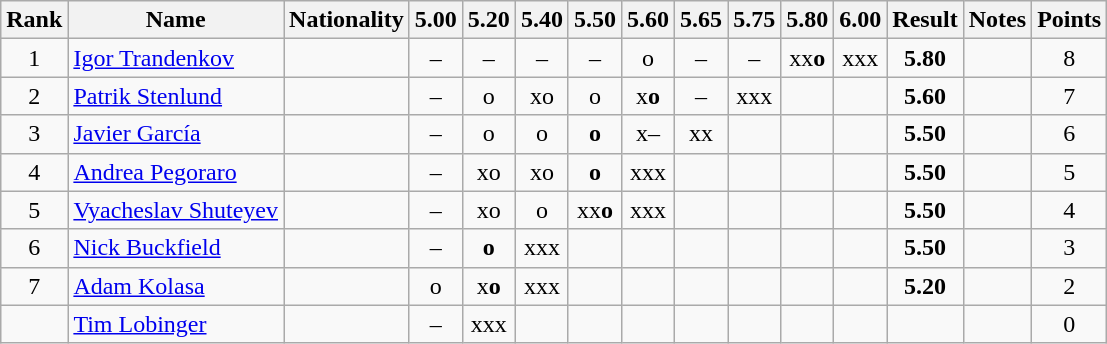<table class="wikitable sortable" style="text-align:center">
<tr>
<th>Rank</th>
<th>Name</th>
<th>Nationality</th>
<th>5.00</th>
<th>5.20</th>
<th>5.40</th>
<th>5.50</th>
<th>5.60</th>
<th>5.65</th>
<th>5.75</th>
<th>5.80</th>
<th>6.00</th>
<th>Result</th>
<th>Notes</th>
<th>Points</th>
</tr>
<tr>
<td>1</td>
<td align=left><a href='#'>Igor Trandenkov</a></td>
<td align=left></td>
<td>–</td>
<td>–</td>
<td>–</td>
<td>–</td>
<td>o</td>
<td>–</td>
<td>–</td>
<td>xx<strong>o</strong></td>
<td>xxx</td>
<td><strong>5.80</strong></td>
<td></td>
<td>8</td>
</tr>
<tr>
<td>2</td>
<td align=left><a href='#'>Patrik Stenlund</a></td>
<td align=left></td>
<td>–</td>
<td>o</td>
<td>xo</td>
<td>o</td>
<td>x<strong>o</strong></td>
<td>–</td>
<td>xxx</td>
<td></td>
<td></td>
<td><strong>5.60</strong></td>
<td></td>
<td>7</td>
</tr>
<tr>
<td>3</td>
<td align=left><a href='#'>Javier García</a></td>
<td align=left></td>
<td>–</td>
<td>o</td>
<td>o</td>
<td><strong>o</strong></td>
<td>x–</td>
<td>xx</td>
<td></td>
<td></td>
<td></td>
<td><strong>5.50</strong></td>
<td></td>
<td>6</td>
</tr>
<tr>
<td>4</td>
<td align=left><a href='#'>Andrea Pegoraro</a></td>
<td align=left></td>
<td>–</td>
<td>xo</td>
<td>xo</td>
<td><strong>o</strong></td>
<td>xxx</td>
<td></td>
<td></td>
<td></td>
<td></td>
<td><strong>5.50</strong></td>
<td></td>
<td>5</td>
</tr>
<tr>
<td>5</td>
<td align=left><a href='#'>Vyacheslav Shuteyev</a></td>
<td align=left></td>
<td>–</td>
<td>xo</td>
<td>o</td>
<td>xx<strong>o</strong></td>
<td>xxx</td>
<td></td>
<td></td>
<td></td>
<td></td>
<td><strong>5.50</strong></td>
<td></td>
<td>4</td>
</tr>
<tr>
<td>6</td>
<td align=left><a href='#'>Nick Buckfield</a></td>
<td align=left></td>
<td>–</td>
<td><strong>o</strong></td>
<td>xxx</td>
<td></td>
<td></td>
<td></td>
<td></td>
<td></td>
<td></td>
<td><strong>5.50</strong></td>
<td></td>
<td>3</td>
</tr>
<tr>
<td>7</td>
<td align=left><a href='#'>Adam Kolasa</a></td>
<td align=left></td>
<td>o</td>
<td>x<strong>o</strong></td>
<td>xxx</td>
<td></td>
<td></td>
<td></td>
<td></td>
<td></td>
<td></td>
<td><strong>5.20</strong></td>
<td></td>
<td>2</td>
</tr>
<tr>
<td></td>
<td align=left><a href='#'>Tim Lobinger</a></td>
<td align=left></td>
<td>–</td>
<td>xxx</td>
<td></td>
<td></td>
<td></td>
<td></td>
<td></td>
<td></td>
<td></td>
<td><strong></strong></td>
<td></td>
<td>0</td>
</tr>
</table>
